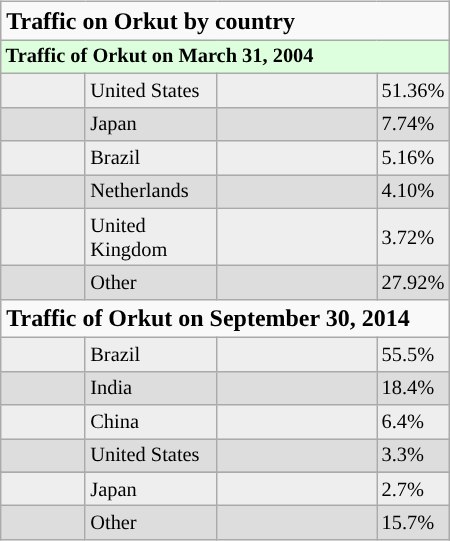<table class="wikitable" style="width:300px; float:right; font-size:85%; margin:0.25em 0 1em 1em;">
<tr>
<td ! colspan="4" style="font-size:117.6%;"><strong>Traffic on Orkut by country</strong></td>
</tr>
<tr style="background:#dfd;">
<td ! colspan="4" style="font-size:117"><strong>Traffic of Orkut on March 31, 2004</strong></td>
</tr>
<tr style="background:#eee;">
<td></td>
<td>United States</td>
<td><div></div></td>
<td>51.36%</td>
</tr>
<tr style="background:#ddd;">
<td></td>
<td>Japan</td>
<td><div></div></td>
<td>7.74%</td>
</tr>
<tr style="background:#eee;">
<td style="width:50px;"></td>
<td>Brazil</td>
<td style="width:100px;"><div></div></td>
<td>5.16%</td>
</tr>
<tr style="background:#ddd;">
<td></td>
<td>Netherlands</td>
<td><div></div></td>
<td>4.10%</td>
</tr>
<tr style="background:#eee;">
<td></td>
<td>United Kingdom</td>
<td><div></div></td>
<td>3.72%</td>
</tr>
<tr style="background:#ddd;">
<td></td>
<td>Other</td>
<td><div></div></td>
<td>27.92%</td>
</tr>
<tr>
<td ! colspan="4" style="font-size:117.6%;"><strong>Traffic of Orkut on September 30, 2014</strong></td>
</tr>
<tr style="background:#eee;">
<td></td>
<td>Brazil</td>
<td><div></div></td>
<td>55.5%</td>
</tr>
<tr style="background:#ddd;">
<td style="width:50px;"></td>
<td>India</td>
<td style="width:18.4px;"><div></div></td>
<td>18.4%</td>
</tr>
<tr style="background:#eee;">
<td></td>
<td>China</td>
<td><div></div></td>
<td>6.4%</td>
</tr>
<tr style="background:#ddd;">
<td></td>
<td>United States</td>
<td><div></div></td>
<td>3.3%</td>
</tr>
<tr>
</tr>
<tr style="background:#eee;">
<td></td>
<td>Japan</td>
<td><div></div></td>
<td>2.7%</td>
</tr>
<tr style="background:#ddd;">
<td></td>
<td>Other</td>
<td><div></div></td>
<td>15.7%</td>
</tr>
</table>
